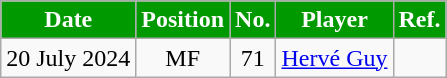<table class="wikitable plainrowheaders sortable">
<tr>
<th style="background:#009900; color:white;"><strong>Date</strong></th>
<th style="background:#009900; color:white;"><strong>Position</strong></th>
<th style="background:#009900; color:white;"><strong>No.</strong></th>
<th style="background:#009900; color:white;"><strong>Player</strong></th>
<th style="background:#009900; color:white;"><strong>Ref.</strong></th>
</tr>
<tr>
<td>20 July 2024</td>
<td style="text-align:center;">MF</td>
<td style="text-align:center;">71</td>
<td> <a href='#'>Hervé Guy</a></td>
<td></td>
</tr>
</table>
